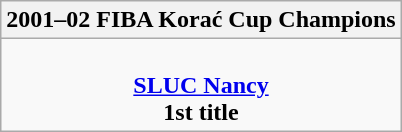<table class=wikitable style="text-align:center; margin:auto">
<tr>
<th>2001–02 FIBA Korać Cup Champions</th>
</tr>
<tr>
<td><br> <strong><a href='#'>SLUC Nancy</a></strong> <br> <strong>1st title</strong></td>
</tr>
</table>
